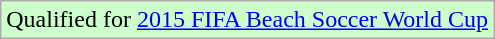<table class="wikitable">
<tr bgcolor="#ccffcc">
<td>Qualified for <a href='#'>2015 FIFA Beach Soccer World Cup</a></td>
</tr>
</table>
